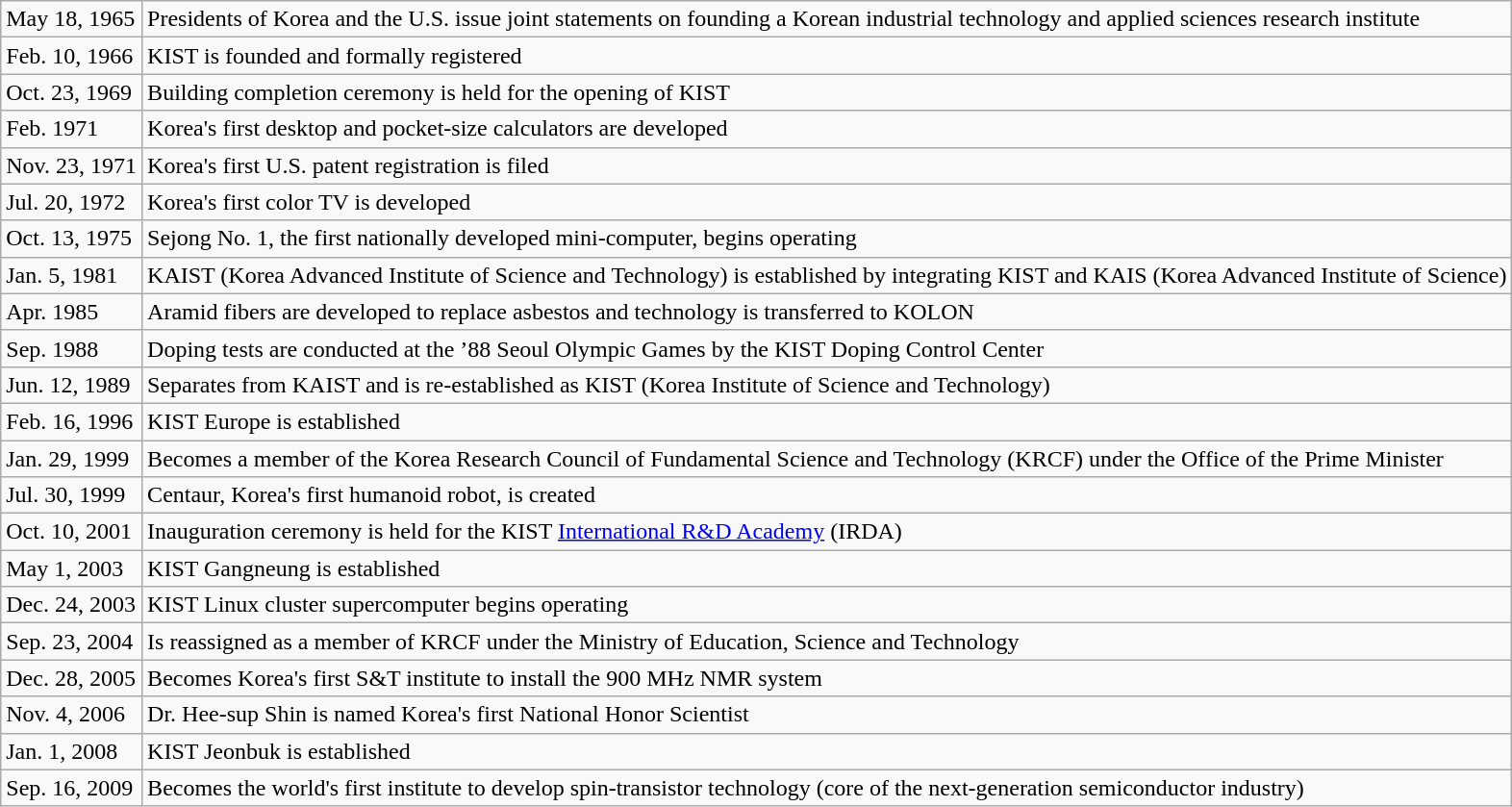<table class="wikitable">
<tr>
<td>May 18, 1965</td>
<td>Presidents of Korea and the U.S. issue joint statements on founding a Korean industrial technology and applied sciences research institute</td>
</tr>
<tr>
<td>Feb. 10, 1966</td>
<td>KIST is founded and formally registered</td>
</tr>
<tr>
<td>Oct. 23, 1969</td>
<td>Building completion ceremony is held for the opening of KIST</td>
</tr>
<tr>
<td>Feb. 1971</td>
<td>Korea's first desktop and pocket-size calculators are developed</td>
</tr>
<tr>
<td>Nov. 23, 1971</td>
<td>Korea's first U.S. patent registration is filed</td>
</tr>
<tr>
<td>Jul. 20, 1972</td>
<td>Korea's first color TV is developed</td>
</tr>
<tr>
<td>Oct. 13, 1975</td>
<td>Sejong No. 1, the first nationally developed mini-computer, begins operating</td>
</tr>
<tr>
<td>Jan. 5, 1981</td>
<td>KAIST (Korea Advanced Institute of Science and Technology) is established by integrating KIST and KAIS (Korea Advanced Institute of Science)</td>
</tr>
<tr>
<td>Apr. 1985</td>
<td>Aramid fibers are developed to replace asbestos and technology is transferred to KOLON</td>
</tr>
<tr>
<td>Sep. 1988</td>
<td>Doping tests are conducted at the ’88 Seoul Olympic Games by the KIST Doping Control Center</td>
</tr>
<tr>
<td>Jun. 12, 1989</td>
<td>Separates from KAIST and is re-established as KIST (Korea Institute of Science and Technology)</td>
</tr>
<tr>
<td>Feb. 16, 1996</td>
<td>KIST Europe is established</td>
</tr>
<tr>
<td>Jan. 29, 1999</td>
<td>Becomes a member of the Korea Research Council of Fundamental Science and Technology (KRCF) under the Office of the Prime Minister</td>
</tr>
<tr>
<td>Jul. 30, 1999</td>
<td>Centaur, Korea's first humanoid robot, is created</td>
</tr>
<tr>
<td>Oct. 10, 2001</td>
<td>Inauguration ceremony is held for the KIST <a href='#'>International R&D Academy</a> (IRDA)</td>
</tr>
<tr>
<td>May 1, 2003</td>
<td>KIST Gangneung is established</td>
</tr>
<tr>
<td>Dec. 24, 2003</td>
<td>KIST Linux cluster supercomputer begins operating</td>
</tr>
<tr>
<td>Sep. 23, 2004</td>
<td>Is reassigned as a member of KRCF under the Ministry of Education, Science and Technology</td>
</tr>
<tr>
<td>Dec. 28, 2005</td>
<td>Becomes Korea's first S&T institute to install the 900 MHz NMR system</td>
</tr>
<tr>
<td>Nov. 4, 2006</td>
<td>Dr. Hee-sup Shin is named Korea's first National Honor Scientist</td>
</tr>
<tr>
<td>Jan. 1, 2008</td>
<td>KIST Jeonbuk is established</td>
</tr>
<tr>
<td>Sep. 16, 2009</td>
<td>Becomes the world's first institute to develop spin-transistor technology (core of the next-generation semiconductor industry)</td>
</tr>
</table>
